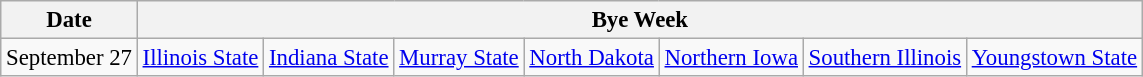<table class="wikitable" style="font-size:95%;">
<tr>
<th>Date</th>
<th colspan="7">Bye Week</th>
</tr>
<tr>
<td>September 27</td>
<td><a href='#'>Illinois State</a></td>
<td><a href='#'>Indiana State</a></td>
<td><a href='#'>Murray State</a></td>
<td><a href='#'>North Dakota</a></td>
<td><a href='#'>Northern Iowa</a></td>
<td><a href='#'>Southern Illinois</a></td>
<td><a href='#'>Youngstown State</a></td>
</tr>
</table>
